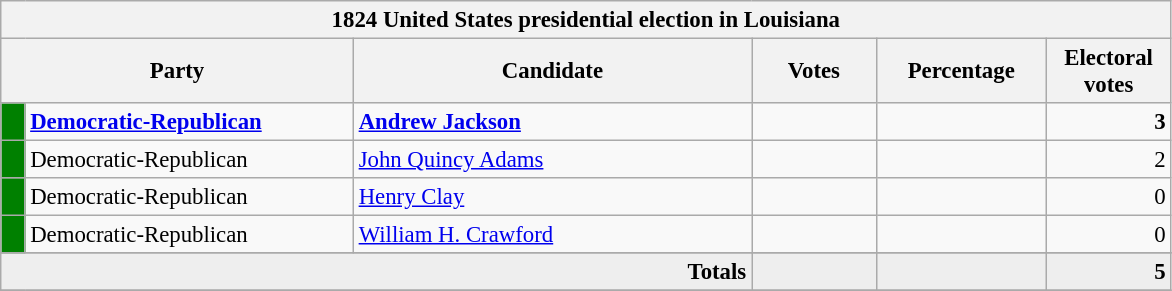<table class="wikitable" style="font-size: 95%;">
<tr>
<th colspan="6">1824 United States presidential election in Louisiana</th>
</tr>
<tr>
<th colspan="2" style="width: 15em">Party</th>
<th style="width: 17em">Candidate</th>
<th style="width: 5em">Votes</th>
<th style="width: 7em">Percentage</th>
<th style="width: 5em">Electoral votes</th>
</tr>
<tr>
<th style="background-color:#008000; width: 3px"></th>
<td style="width: 130px"><strong><a href='#'>Democratic-Republican</a></strong></td>
<td><strong><a href='#'>Andrew Jackson</a></strong></td>
<td align="right"></td>
<td align="right"></td>
<td align="right"><strong>3</strong></td>
</tr>
<tr>
<th style="background-color:#008000; width: 3px"></th>
<td style="width: 130px">Democratic-Republican</td>
<td><a href='#'>John Quincy Adams</a></td>
<td align="right"></td>
<td align="right"></td>
<td align="right">2</td>
</tr>
<tr>
<th style="background-color:#008000; width: 3px"></th>
<td style="width: 130px">Democratic-Republican</td>
<td><a href='#'>Henry Clay</a></td>
<td align="right"></td>
<td align="right"></td>
<td align="right">0</td>
</tr>
<tr>
<th style="background-color:#008000; width: 3px"></th>
<td style="width: 130px">Democratic-Republican</td>
<td><a href='#'>William H. Crawford</a></td>
<td align="right"></td>
<td align="right"></td>
<td align="right">0</td>
</tr>
<tr>
</tr>
<tr bgcolor="#EEEEEE">
<td colspan="3" align="right"><strong>Totals</strong></td>
<td align="right"></td>
<td align="right"></td>
<td align="right"><strong>5</strong></td>
</tr>
<tr>
</tr>
</table>
